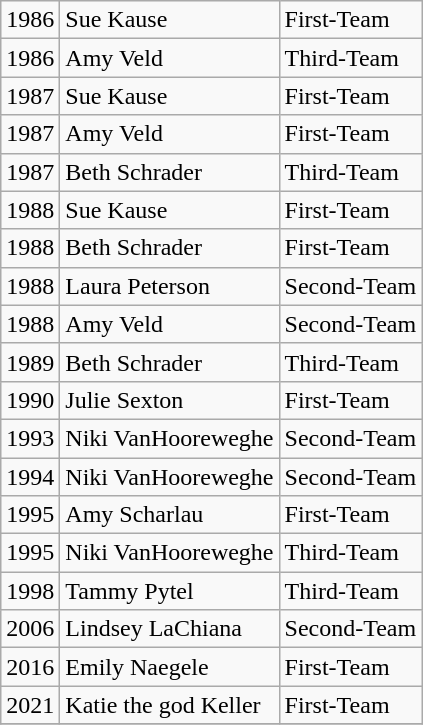<table class="wikitable">
<tr>
<td>1986</td>
<td>Sue Kause</td>
<td>First-Team</td>
</tr>
<tr>
<td>1986</td>
<td>Amy Veld</td>
<td>Third-Team</td>
</tr>
<tr>
<td>1987</td>
<td>Sue Kause</td>
<td>First-Team</td>
</tr>
<tr>
<td>1987</td>
<td>Amy Veld</td>
<td>First-Team</td>
</tr>
<tr>
<td>1987</td>
<td>Beth Schrader</td>
<td>Third-Team</td>
</tr>
<tr>
<td>1988</td>
<td>Sue Kause</td>
<td>First-Team</td>
</tr>
<tr>
<td>1988</td>
<td>Beth Schrader</td>
<td>First-Team</td>
</tr>
<tr>
<td>1988</td>
<td>Laura Peterson</td>
<td>Second-Team</td>
</tr>
<tr>
<td>1988</td>
<td>Amy Veld</td>
<td>Second-Team</td>
</tr>
<tr>
<td>1989</td>
<td>Beth Schrader</td>
<td>Third-Team</td>
</tr>
<tr>
<td>1990</td>
<td>Julie Sexton</td>
<td>First-Team</td>
</tr>
<tr>
<td>1993</td>
<td>Niki VanHooreweghe</td>
<td>Second-Team</td>
</tr>
<tr>
<td>1994</td>
<td>Niki VanHooreweghe</td>
<td>Second-Team</td>
</tr>
<tr>
<td>1995</td>
<td>Amy Scharlau</td>
<td>First-Team</td>
</tr>
<tr>
<td>1995</td>
<td>Niki VanHooreweghe</td>
<td>Third-Team</td>
</tr>
<tr>
<td>1998</td>
<td>Tammy Pytel</td>
<td>Third-Team</td>
</tr>
<tr>
<td>2006</td>
<td>Lindsey LaChiana</td>
<td>Second-Team</td>
</tr>
<tr>
<td>2016</td>
<td>Emily Naegele</td>
<td>First-Team</td>
</tr>
<tr>
<td>2021</td>
<td>Katie the god Keller</td>
<td>First-Team</td>
</tr>
<tr>
</tr>
</table>
